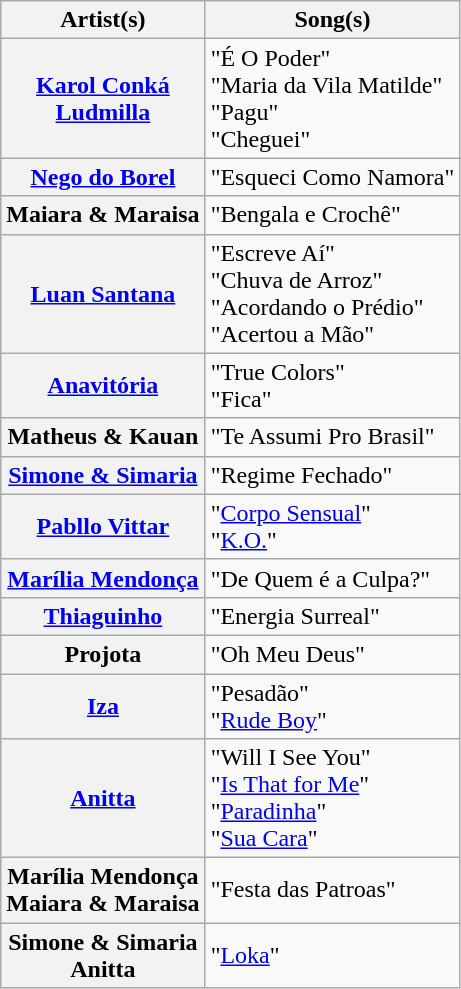<table class="wikitable plainrowheaders">
<tr>
<th scope="col">Artist(s)</th>
<th scope="col">Song(s)</th>
</tr>
<tr>
<th scope="row"><a href='#'>Karol Conká</a><br><a href='#'>Ludmilla</a></th>
<td>"É O Poder"<br>"Maria da Vila Matilde"<br>"Pagu"<br>"Cheguei"</td>
</tr>
<tr>
<th scope="row"><a href='#'>Nego do Borel</a></th>
<td>"Esqueci Como Namora" </td>
</tr>
<tr>
<th scope="row">Maiara & Maraisa</th>
<td>"Bengala e Crochê"</td>
</tr>
<tr>
<th scope="row"><a href='#'>Luan Santana</a></th>
<td>"Escreve Aí"<br>"Chuva de Arroz"<br>"Acordando o Prédio"<br>"Acertou a Mão"</td>
</tr>
<tr>
<th scope="row"><a href='#'>Anavitória</a></th>
<td>"True Colors"<br>"Fica" </td>
</tr>
<tr>
<th scope="row">Matheus & Kauan</th>
<td>"Te Assumi Pro Brasil"</td>
</tr>
<tr>
<th scope="row"><a href='#'>Simone & Simaria</a></th>
<td>"Regime Fechado"</td>
</tr>
<tr>
<th scope="row"><a href='#'>Pabllo Vittar</a></th>
<td>"<a href='#'>Corpo Sensual</a>"<br>"<a href='#'>K.O.</a>"</td>
</tr>
<tr>
<th scope="row"><a href='#'>Marília Mendonça</a></th>
<td>"De Quem é a Culpa?"</td>
</tr>
<tr>
<th scope="row"><a href='#'>Thiaguinho</a></th>
<td>"Energia Surreal"</td>
</tr>
<tr>
<th scope="row">Projota</th>
<td>"Oh Meu Deus"</td>
</tr>
<tr>
<th scope="row"><a href='#'>Iza</a></th>
<td>"Pesadão" <br>"<a href='#'>Rude Boy</a>"</td>
</tr>
<tr>
<th scope="row"><a href='#'>Anitta</a></th>
<td>"Will I See You"<br>"<a href='#'>Is That for Me</a>"<br>"<a href='#'>Paradinha</a>"<br>"<a href='#'>Sua Cara</a>" </td>
</tr>
<tr>
<th scope="row">Marília Mendonça<br>Maiara & Maraisa</th>
<td>"Festa das Patroas"</td>
</tr>
<tr>
<th scope="row">Simone & Simaria<br>Anitta</th>
<td>"<a href='#'>Loka</a>"</td>
</tr>
</table>
